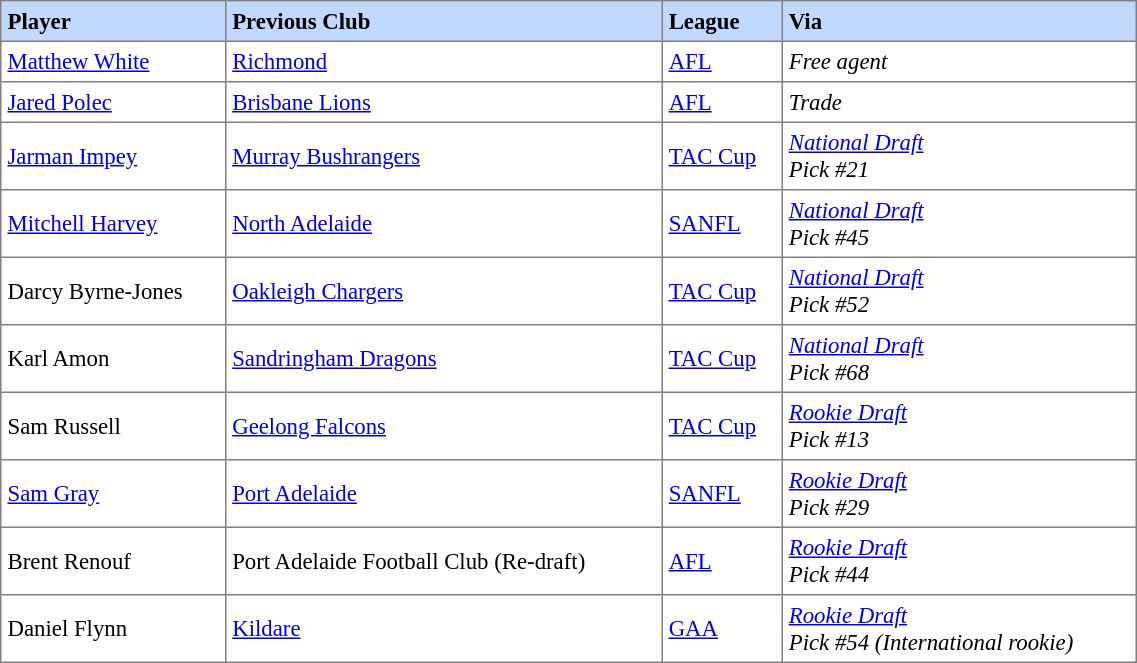<table border="1" cellpadding="4" cellspacing="0"  style="text-align:left; font-size:95%; border-collapse:collapse; width:60%;">
<tr style="background:#C1D8FF;">
<th>Player</th>
<th>Previous Club</th>
<th>League</th>
<th>Via</th>
</tr>
<tr>
<td><a href='#'>Matthew White</a></td>
<td><a href='#'>Richmond</a></td>
<td><a href='#'>AFL</a></td>
<td><em>Free agent</em></td>
</tr>
<tr>
<td><a href='#'>Jared Polec</a></td>
<td><a href='#'>Brisbane Lions</a></td>
<td><a href='#'>AFL</a></td>
<td><em>Trade</em></td>
</tr>
<tr>
<td><a href='#'>Jarman Impey</a></td>
<td><a href='#'>Murray Bushrangers</a></td>
<td><a href='#'>TAC Cup</a></td>
<td><em><a href='#'>National Draft</a><br>Pick #21</em></td>
</tr>
<tr>
<td><a href='#'>Mitchell Harvey</a></td>
<td><a href='#'>North Adelaide</a></td>
<td><a href='#'>SANFL</a></td>
<td><em><a href='#'>National Draft</a><br>Pick #45</em></td>
</tr>
<tr>
<td>Darcy Byrne-Jones</td>
<td><a href='#'>Oakleigh Chargers</a></td>
<td><a href='#'>TAC Cup</a></td>
<td><em><a href='#'>National Draft</a><br>Pick #52</em></td>
</tr>
<tr>
<td>Karl Amon</td>
<td><a href='#'>Sandringham Dragons</a></td>
<td><a href='#'>TAC Cup</a></td>
<td><em><a href='#'>National Draft</a><br>Pick #68</em></td>
</tr>
<tr>
<td>Sam Russell</td>
<td><a href='#'>Geelong Falcons</a></td>
<td><a href='#'>TAC Cup</a></td>
<td><em><a href='#'>Rookie Draft</a><br>Pick #13</em></td>
</tr>
<tr>
<td><a href='#'>Sam Gray</a></td>
<td><a href='#'>Port Adelaide</a></td>
<td><a href='#'>SANFL</a></td>
<td><em><a href='#'>Rookie Draft</a><br>Pick #29</em></td>
</tr>
<tr>
<td>Brent Renouf</td>
<td>Port Adelaide Football Club (Re-draft)</td>
<td><a href='#'>AFL</a></td>
<td><em><a href='#'>Rookie Draft</a><br>Pick #44</em></td>
</tr>
<tr>
<td>Daniel Flynn</td>
<td><a href='#'>Kildare</a></td>
<td><a href='#'>GAA</a></td>
<td><em><a href='#'>Rookie Draft</a><br>Pick #54 (International rookie)</em></td>
</tr>
</table>
